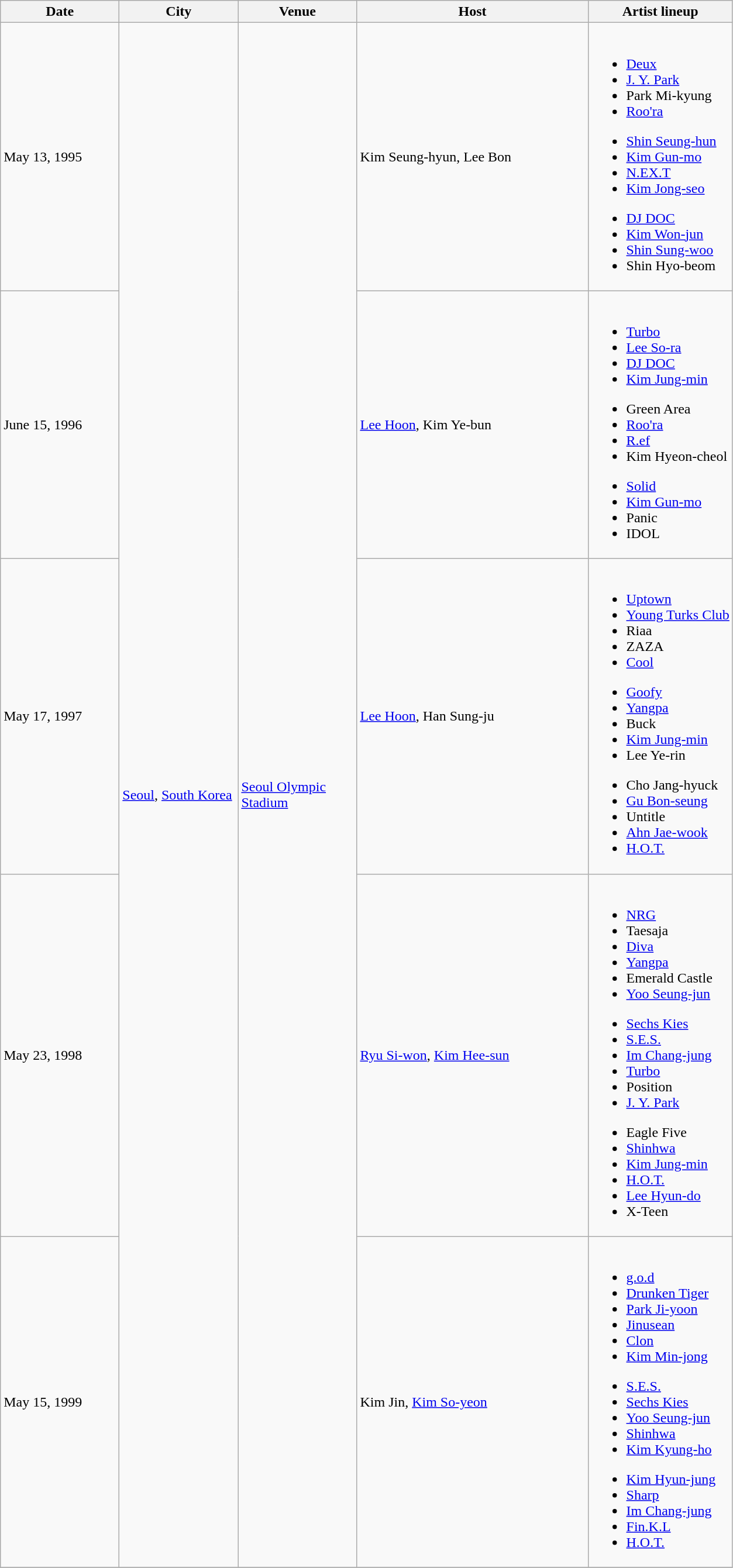<table class="wikitable">
<tr>
<th style="width:8em;">Date</th>
<th style="width:8em;">City</th>
<th style="width:8em;">Venue</th>
<th style="width:16em;">Host</th>
<th>Artist lineup</th>
</tr>
<tr>
<td>May 13, 1995</td>
<td rowspan="5"><a href='#'>Seoul</a>, <a href='#'>South Korea</a></td>
<td rowspan="5"><a href='#'>Seoul Olympic Stadium</a></td>
<td>Kim Seung-hyun, Lee Bon</td>
<td><br>
<ul><li><a href='#'>Deux</a></li><li><a href='#'>J. Y. Park</a></li><li>Park Mi-kyung</li><li><a href='#'>Roo'ra</a></li></ul><ul><li><a href='#'>Shin Seung-hun</a></li><li><a href='#'>Kim Gun-mo</a></li><li><a href='#'>N.EX.T</a></li><li><a href='#'>Kim Jong-seo</a></li></ul><ul><li><a href='#'>DJ DOC</a></li><li><a href='#'>Kim Won-jun</a></li><li><a href='#'>Shin Sung-woo</a></li><li>Shin Hyo-beom</li></ul></td>
</tr>
<tr>
<td>June 15, 1996</td>
<td><a href='#'>Lee Hoon</a>, Kim Ye-bun</td>
<td><br>
<ul><li><a href='#'>Turbo</a></li><li><a href='#'>Lee So-ra</a></li><li><a href='#'>DJ DOC</a></li><li><a href='#'>Kim Jung-min</a></li></ul><ul><li>Green Area</li><li><a href='#'>Roo'ra</a></li><li><a href='#'>R.ef</a></li><li>Kim Hyeon-cheol</li></ul><ul><li><a href='#'>Solid</a></li><li><a href='#'>Kim Gun-mo</a></li><li>Panic</li><li>IDOL</li></ul></td>
</tr>
<tr>
<td>May 17, 1997</td>
<td><a href='#'>Lee Hoon</a>, Han Sung-ju</td>
<td><br>
<ul><li><a href='#'>Uptown</a></li><li><a href='#'>Young Turks Club</a></li><li>Riaa</li><li>ZAZA</li><li><a href='#'>Cool</a></li></ul><ul><li><a href='#'>Goofy</a></li><li><a href='#'>Yangpa</a></li><li>Buck</li><li><a href='#'>Kim Jung-min</a></li><li>Lee Ye-rin</li></ul><ul><li>Cho Jang-hyuck</li><li><a href='#'>Gu Bon-seung</a></li><li>Untitle</li><li><a href='#'>Ahn Jae-wook</a></li><li><a href='#'>H.O.T.</a></li></ul></td>
</tr>
<tr>
<td>May 23, 1998</td>
<td><a href='#'>Ryu Si-won</a>, <a href='#'>Kim Hee-sun</a></td>
<td><br>
<ul><li><a href='#'>NRG</a></li><li>Taesaja</li><li><a href='#'>Diva</a></li><li><a href='#'>Yangpa</a></li><li>Emerald Castle</li><li><a href='#'>Yoo Seung-jun</a></li></ul><ul><li><a href='#'>Sechs Kies</a></li><li><a href='#'>S.E.S.</a></li><li><a href='#'>Im Chang-jung</a></li><li><a href='#'>Turbo</a></li><li>Position</li><li><a href='#'>J. Y. Park</a></li></ul><ul><li>Eagle Five</li><li><a href='#'>Shinhwa</a></li><li><a href='#'>Kim Jung-min</a></li><li><a href='#'>H.O.T.</a></li><li><a href='#'>Lee Hyun-do</a></li><li>X-Teen</li></ul></td>
</tr>
<tr>
<td>May 15, 1999</td>
<td>Kim Jin, <a href='#'>Kim So-yeon</a></td>
<td><br>
<ul><li><a href='#'>g.o.d</a></li><li><a href='#'>Drunken Tiger</a></li><li><a href='#'>Park Ji-yoon</a></li><li><a href='#'>Jinusean</a></li><li><a href='#'>Clon</a></li><li><a href='#'>Kim Min-jong</a></li></ul><ul><li><a href='#'>S.E.S.</a></li><li><a href='#'>Sechs Kies</a></li><li><a href='#'>Yoo Seung-jun</a></li><li><a href='#'>Shinhwa</a></li><li><a href='#'>Kim Kyung-ho</a></li></ul><ul><li><a href='#'>Kim Hyun-jung</a></li><li><a href='#'>Sharp</a></li><li><a href='#'>Im Chang-jung</a></li><li><a href='#'>Fin.K.L</a></li><li><a href='#'>H.O.T.</a></li></ul></td>
</tr>
<tr>
</tr>
</table>
